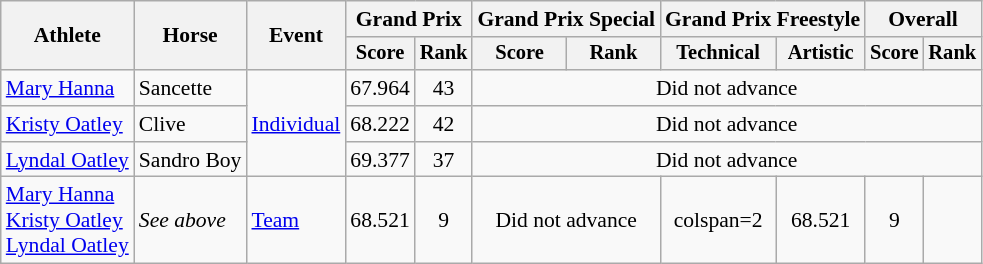<table class=wikitable style="font-size:90%">
<tr>
<th rowspan="2">Athlete</th>
<th rowspan="2">Horse</th>
<th rowspan="2">Event</th>
<th colspan="2">Grand Prix</th>
<th colspan="2">Grand Prix Special</th>
<th colspan="2">Grand Prix Freestyle</th>
<th colspan="2">Overall</th>
</tr>
<tr style="font-size:95%">
<th>Score</th>
<th>Rank</th>
<th>Score</th>
<th>Rank</th>
<th>Technical</th>
<th>Artistic</th>
<th>Score</th>
<th>Rank</th>
</tr>
<tr align=center>
<td align=left><a href='#'>Mary Hanna</a></td>
<td align=left>Sancette</td>
<td rowspan=3 align=left><a href='#'>Individual</a></td>
<td>67.964</td>
<td>43</td>
<td colspan=6>Did not advance</td>
</tr>
<tr align=center>
<td align=left><a href='#'>Kristy Oatley</a></td>
<td align=left>Clive</td>
<td>68.222</td>
<td>42</td>
<td colspan=6>Did not advance</td>
</tr>
<tr align=center>
<td align=left><a href='#'>Lyndal Oatley</a></td>
<td align=left>Sandro Boy</td>
<td>69.377</td>
<td>37</td>
<td colspan=6>Did not advance</td>
</tr>
<tr align=center>
<td align=left><a href='#'>Mary Hanna</a><br><a href='#'>Kristy Oatley</a><br><a href='#'>Lyndal Oatley</a></td>
<td align=left><em>See above</em></td>
<td align=left><a href='#'>Team</a></td>
<td>68.521</td>
<td>9</td>
<td colspan=2>Did not advance</td>
<td>colspan=2 </td>
<td>68.521</td>
<td>9</td>
</tr>
</table>
